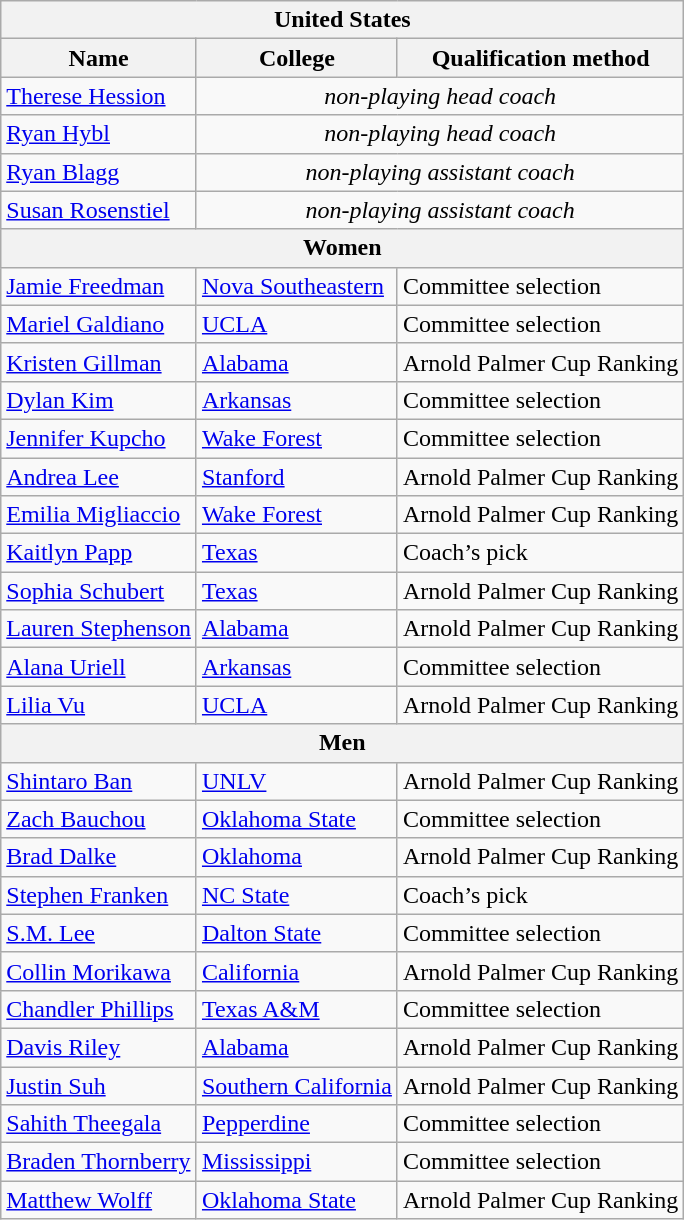<table class="wikitable">
<tr>
<th colspan=3>United States</th>
</tr>
<tr>
<th>Name</th>
<th>College</th>
<th>Qualification method</th>
</tr>
<tr>
<td><a href='#'>Therese Hession</a></td>
<td colspan=2 align=center><em>non-playing head coach</em></td>
</tr>
<tr>
<td><a href='#'>Ryan Hybl</a></td>
<td colspan=2 align=center><em>non-playing head coach</em></td>
</tr>
<tr>
<td><a href='#'>Ryan Blagg</a></td>
<td colspan=2 align=center><em>non-playing assistant coach</em></td>
</tr>
<tr>
<td><a href='#'>Susan Rosenstiel</a></td>
<td colspan=12 align=center><em>non-playing assistant coach</em></td>
</tr>
<tr>
<th colspan=3>Women</th>
</tr>
<tr>
<td><a href='#'>Jamie Freedman</a></td>
<td><a href='#'>Nova Southeastern</a></td>
<td>Committee selection</td>
</tr>
<tr>
<td><a href='#'>Mariel Galdiano</a></td>
<td><a href='#'>UCLA</a></td>
<td>Committee selection</td>
</tr>
<tr>
<td><a href='#'>Kristen Gillman</a></td>
<td><a href='#'>Alabama</a></td>
<td>Arnold Palmer Cup Ranking</td>
</tr>
<tr>
<td><a href='#'>Dylan Kim</a></td>
<td><a href='#'>Arkansas</a></td>
<td>Committee selection</td>
</tr>
<tr>
<td><a href='#'>Jennifer Kupcho</a></td>
<td><a href='#'>Wake Forest</a></td>
<td>Committee selection</td>
</tr>
<tr>
<td><a href='#'>Andrea Lee</a></td>
<td><a href='#'>Stanford</a></td>
<td>Arnold Palmer Cup Ranking</td>
</tr>
<tr>
<td><a href='#'>Emilia Migliaccio</a></td>
<td><a href='#'>Wake Forest</a></td>
<td>Arnold Palmer Cup Ranking</td>
</tr>
<tr>
<td><a href='#'>Kaitlyn Papp</a></td>
<td><a href='#'>Texas</a></td>
<td>Coach’s pick</td>
</tr>
<tr>
<td><a href='#'>Sophia Schubert</a></td>
<td><a href='#'>Texas</a></td>
<td>Arnold Palmer Cup Ranking</td>
</tr>
<tr>
<td><a href='#'>Lauren Stephenson</a></td>
<td><a href='#'>Alabama</a></td>
<td>Arnold Palmer Cup Ranking</td>
</tr>
<tr>
<td><a href='#'>Alana Uriell</a></td>
<td><a href='#'>Arkansas</a></td>
<td>Committee selection</td>
</tr>
<tr>
<td><a href='#'>Lilia Vu</a></td>
<td><a href='#'>UCLA</a></td>
<td>Arnold Palmer Cup Ranking</td>
</tr>
<tr>
<th colspan=3>Men</th>
</tr>
<tr>
<td><a href='#'>Shintaro Ban</a></td>
<td><a href='#'>UNLV</a></td>
<td>Arnold Palmer Cup Ranking</td>
</tr>
<tr>
<td><a href='#'>Zach Bauchou</a></td>
<td><a href='#'>Oklahoma State</a></td>
<td>Committee selection</td>
</tr>
<tr>
<td><a href='#'>Brad Dalke</a></td>
<td><a href='#'>Oklahoma</a></td>
<td>Arnold Palmer Cup Ranking</td>
</tr>
<tr>
<td><a href='#'>Stephen Franken</a></td>
<td><a href='#'>NC State</a></td>
<td>Coach’s pick</td>
</tr>
<tr>
<td><a href='#'>S.M. Lee</a></td>
<td><a href='#'>Dalton State</a></td>
<td>Committee selection</td>
</tr>
<tr>
<td><a href='#'>Collin Morikawa</a></td>
<td><a href='#'>California</a></td>
<td>Arnold Palmer Cup Ranking</td>
</tr>
<tr>
<td><a href='#'>Chandler Phillips</a></td>
<td><a href='#'>Texas A&M</a></td>
<td>Committee selection</td>
</tr>
<tr>
<td><a href='#'>Davis Riley</a></td>
<td><a href='#'>Alabama</a></td>
<td>Arnold Palmer Cup Ranking</td>
</tr>
<tr>
<td><a href='#'>Justin Suh</a></td>
<td><a href='#'>Southern California</a></td>
<td>Arnold Palmer Cup Ranking</td>
</tr>
<tr>
<td><a href='#'>Sahith Theegala</a></td>
<td><a href='#'>Pepperdine</a></td>
<td>Committee selection</td>
</tr>
<tr>
<td><a href='#'>Braden Thornberry</a></td>
<td><a href='#'>Mississippi</a></td>
<td>Committee selection</td>
</tr>
<tr>
<td><a href='#'>Matthew Wolff</a></td>
<td><a href='#'>Oklahoma State</a></td>
<td>Arnold Palmer Cup Ranking</td>
</tr>
</table>
